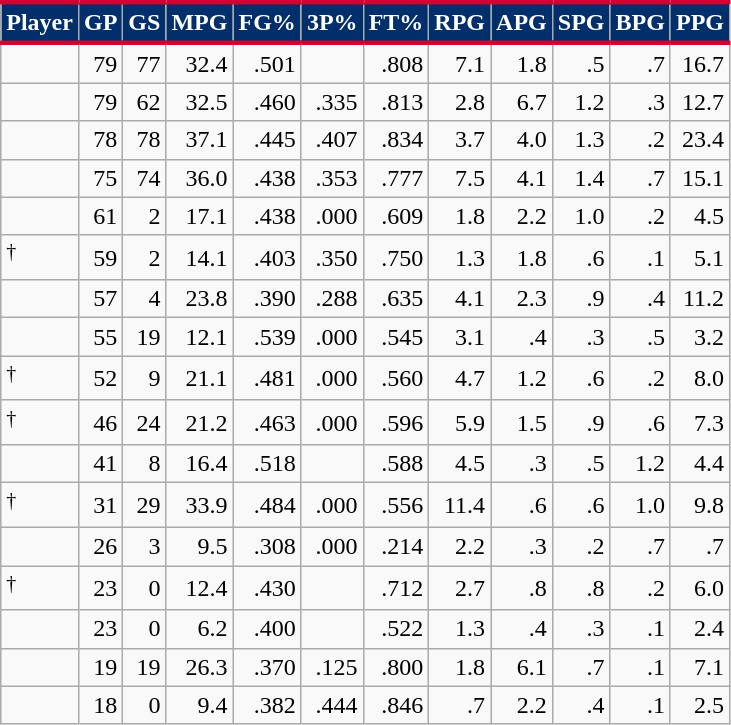<table class="wikitable sortable" style="text-align:right;">
<tr>
<th style="background:#002F6C; color:#FFFFFF; border-top:#D50032 3px solid; border-bottom:#D50032 3px solid;">Player</th>
<th style="background:#002F6C; color:#FFFFFF; border-top:#D50032 3px solid; border-bottom:#D50032 3px solid;">GP</th>
<th style="background:#002F6C; color:#FFFFFF; border-top:#D50032 3px solid; border-bottom:#D50032 3px solid;">GS</th>
<th style="background:#002F6C; color:#FFFFFF; border-top:#D50032 3px solid; border-bottom:#D50032 3px solid;">MPG</th>
<th style="background:#002F6C; color:#FFFFFF; border-top:#D50032 3px solid; border-bottom:#D50032 3px solid;">FG%</th>
<th style="background:#002F6C; color:#FFFFFF; border-top:#D50032 3px solid; border-bottom:#D50032 3px solid;">3P%</th>
<th style="background:#002F6C; color:#FFFFFF; border-top:#D50032 3px solid; border-bottom:#D50032 3px solid;">FT%</th>
<th style="background:#002F6C; color:#FFFFFF; border-top:#D50032 3px solid; border-bottom:#D50032 3px solid;">RPG</th>
<th style="background:#002F6C; color:#FFFFFF; border-top:#D50032 3px solid; border-bottom:#D50032 3px solid;">APG</th>
<th style="background:#002F6C; color:#FFFFFF; border-top:#D50032 3px solid; border-bottom:#D50032 3px solid;">SPG</th>
<th style="background:#002F6C; color:#FFFFFF; border-top:#D50032 3px solid; border-bottom:#D50032 3px solid;">BPG</th>
<th style="background:#002F6C; color:#FFFFFF; border-top:#D50032 3px solid; border-bottom:#D50032 3px solid;">PPG</th>
</tr>
<tr>
<td style="text-align:left;"></td>
<td>79</td>
<td>77</td>
<td>32.4</td>
<td>.501</td>
<td></td>
<td>.808</td>
<td>7.1</td>
<td>1.8</td>
<td>.5</td>
<td>.7</td>
<td>16.7</td>
</tr>
<tr>
<td style="text-align:left;"></td>
<td>79</td>
<td>62</td>
<td>32.5</td>
<td>.460</td>
<td>.335</td>
<td>.813</td>
<td>2.8</td>
<td>6.7</td>
<td>1.2</td>
<td>.3</td>
<td>12.7</td>
</tr>
<tr>
<td style="text-align:left;"></td>
<td>78</td>
<td>78</td>
<td>37.1</td>
<td>.445</td>
<td>.407</td>
<td>.834</td>
<td>3.7</td>
<td>4.0</td>
<td>1.3</td>
<td>.2</td>
<td>23.4</td>
</tr>
<tr>
<td style="text-align:left;"></td>
<td>75</td>
<td>74</td>
<td>36.0</td>
<td>.438</td>
<td>.353</td>
<td>.777</td>
<td>7.5</td>
<td>4.1</td>
<td>1.4</td>
<td>.7</td>
<td>15.1</td>
</tr>
<tr>
<td style="text-align:left;"></td>
<td>61</td>
<td>2</td>
<td>17.1</td>
<td>.438</td>
<td>.000</td>
<td>.609</td>
<td>1.8</td>
<td>2.2</td>
<td>1.0</td>
<td>.2</td>
<td>4.5</td>
</tr>
<tr>
<td style="text-align:left;"><sup>†</sup></td>
<td>59</td>
<td>2</td>
<td>14.1</td>
<td>.403</td>
<td>.350</td>
<td>.750</td>
<td>1.3</td>
<td>1.8</td>
<td>.6</td>
<td>.1</td>
<td>5.1</td>
</tr>
<tr>
<td style="text-align:left;"></td>
<td>57</td>
<td>4</td>
<td>23.8</td>
<td>.390</td>
<td>.288</td>
<td>.635</td>
<td>4.1</td>
<td>2.3</td>
<td>.9</td>
<td>.4</td>
<td>11.2</td>
</tr>
<tr>
<td style="text-align:left;"></td>
<td>55</td>
<td>19</td>
<td>12.1</td>
<td>.539</td>
<td>.000</td>
<td>.545</td>
<td>3.1</td>
<td>.4</td>
<td>.3</td>
<td>.5</td>
<td>3.2</td>
</tr>
<tr>
<td style="text-align:left;"><sup>†</sup></td>
<td>52</td>
<td>9</td>
<td>21.1</td>
<td>.481</td>
<td>.000</td>
<td>.560</td>
<td>4.7</td>
<td>1.2</td>
<td>.6</td>
<td>.2</td>
<td>8.0</td>
</tr>
<tr>
<td style="text-align:left;"><sup>†</sup></td>
<td>46</td>
<td>24</td>
<td>21.2</td>
<td>.463</td>
<td>.000</td>
<td>.596</td>
<td>5.9</td>
<td>1.5</td>
<td>.9</td>
<td>.6</td>
<td>7.3</td>
</tr>
<tr>
<td style="text-align:left;"></td>
<td>41</td>
<td>8</td>
<td>16.4</td>
<td>.518</td>
<td></td>
<td>.588</td>
<td>4.5</td>
<td>.3</td>
<td>.5</td>
<td>1.2</td>
<td>4.4</td>
</tr>
<tr>
<td style="text-align:left;"><sup>†</sup></td>
<td>31</td>
<td>29</td>
<td>33.9</td>
<td>.484</td>
<td>.000</td>
<td>.556</td>
<td>11.4</td>
<td>.6</td>
<td>.6</td>
<td>1.0</td>
<td>9.8</td>
</tr>
<tr>
<td style="text-align:left;"></td>
<td>26</td>
<td>3</td>
<td>9.5</td>
<td>.308</td>
<td>.000</td>
<td>.214</td>
<td>2.2</td>
<td>.3</td>
<td>.2</td>
<td>.7</td>
<td>.7</td>
</tr>
<tr>
<td style="text-align:left;"><sup>†</sup></td>
<td>23</td>
<td>0</td>
<td>12.4</td>
<td>.430</td>
<td></td>
<td>.712</td>
<td>2.7</td>
<td>.8</td>
<td>.8</td>
<td>.2</td>
<td>6.0</td>
</tr>
<tr>
<td style="text-align:left;"></td>
<td>23</td>
<td>0</td>
<td>6.2</td>
<td>.400</td>
<td></td>
<td>.522</td>
<td>1.3</td>
<td>.4</td>
<td>.3</td>
<td>.1</td>
<td>2.4</td>
</tr>
<tr>
<td style="text-align:left;"></td>
<td>19</td>
<td>19</td>
<td>26.3</td>
<td>.370</td>
<td>.125</td>
<td>.800</td>
<td>1.8</td>
<td>6.1</td>
<td>.7</td>
<td>.1</td>
<td>7.1</td>
</tr>
<tr>
<td style="text-align:left;"></td>
<td>18</td>
<td>0</td>
<td>9.4</td>
<td>.382</td>
<td>.444</td>
<td>.846</td>
<td>.7</td>
<td>2.2</td>
<td>.4</td>
<td>.1</td>
<td>2.5</td>
</tr>
</table>
